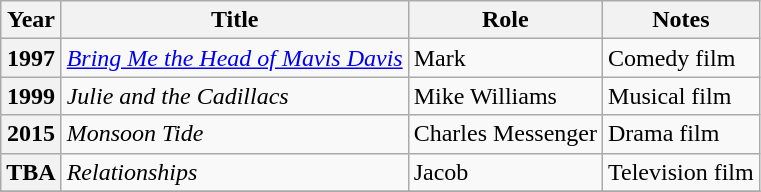<table class="wikitable sortable plainrowheaders">
<tr>
<th scope="col">Year</th>
<th scope="col">Title</th>
<th scope="col">Role</th>
<th scope="col" class="unsortable">Notes</th>
</tr>
<tr>
<th scope="row">1997</th>
<td><em><a href='#'>Bring Me the Head of Mavis Davis</a></em></td>
<td>Mark</td>
<td>Comedy film</td>
</tr>
<tr>
<th scope="row">1999</th>
<td><em>Julie and the Cadillacs</em></td>
<td>Mike Williams</td>
<td>Musical film</td>
</tr>
<tr>
<th scope="row">2015</th>
<td><em>Monsoon Tide</em></td>
<td>Charles Messenger</td>
<td>Drama film</td>
</tr>
<tr>
<th scope="row">TBA</th>
<td><em>Relationships</em></td>
<td>Jacob</td>
<td>Television film</td>
</tr>
<tr>
</tr>
</table>
